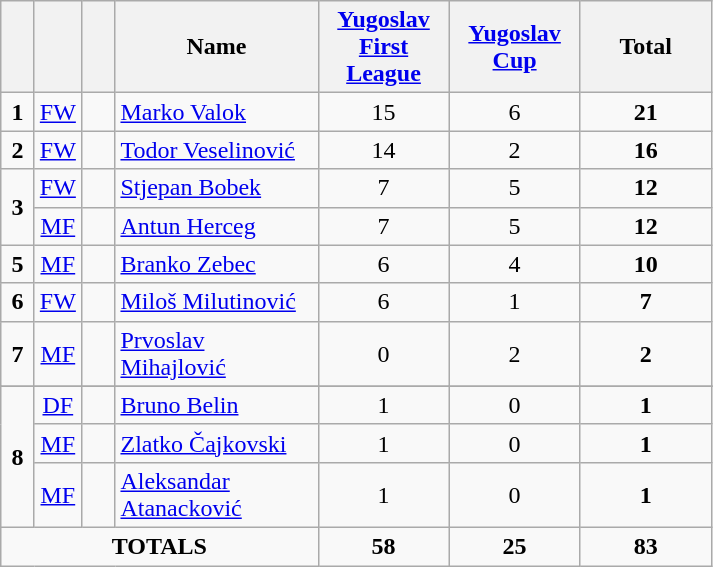<table class="wikitable" style="text-align:center">
<tr>
<th width=15></th>
<th width=15></th>
<th width=15></th>
<th width=128>Name</th>
<th width=80><strong><a href='#'>Yugoslav First League</a></strong></th>
<th width=80><strong><a href='#'>Yugoslav Cup</a></strong></th>
<th width=80><strong>Total</strong></th>
</tr>
<tr>
<td><strong>1</strong></td>
<td><a href='#'>FW</a></td>
<td></td>
<td align=left><a href='#'>Marko Valok</a></td>
<td>15</td>
<td>6</td>
<td><strong>21</strong></td>
</tr>
<tr>
<td><strong>2</strong></td>
<td><a href='#'>FW</a></td>
<td></td>
<td align=left><a href='#'>Todor Veselinović</a></td>
<td>14</td>
<td>2</td>
<td><strong>16</strong></td>
</tr>
<tr>
<td rowspan=2><strong>3</strong></td>
<td><a href='#'>FW</a></td>
<td></td>
<td align=left><a href='#'>Stjepan Bobek</a></td>
<td>7</td>
<td>5</td>
<td><strong>12</strong></td>
</tr>
<tr>
<td><a href='#'>MF</a></td>
<td></td>
<td align=left><a href='#'>Antun Herceg</a></td>
<td>7</td>
<td>5</td>
<td><strong>12</strong></td>
</tr>
<tr>
<td><strong>5</strong></td>
<td><a href='#'>MF</a></td>
<td></td>
<td align=left><a href='#'>Branko Zebec</a></td>
<td>6</td>
<td>4</td>
<td><strong>10</strong></td>
</tr>
<tr>
<td><strong>6</strong></td>
<td><a href='#'>FW</a></td>
<td></td>
<td align=left><a href='#'>Miloš Milutinović</a></td>
<td>6</td>
<td>1</td>
<td><strong>7</strong></td>
</tr>
<tr>
<td><strong>7</strong></td>
<td><a href='#'>MF</a></td>
<td></td>
<td align=left><a href='#'>Prvoslav Mihajlović</a></td>
<td>0</td>
<td>2</td>
<td><strong>2</strong></td>
</tr>
<tr>
</tr>
<tr>
<td rowspan=3><strong>8</strong></td>
<td><a href='#'>DF</a></td>
<td></td>
<td align=left><a href='#'>Bruno Belin</a></td>
<td>1</td>
<td>0</td>
<td><strong>1</strong></td>
</tr>
<tr>
<td><a href='#'>MF</a></td>
<td></td>
<td align=left><a href='#'>Zlatko Čajkovski</a></td>
<td>1</td>
<td>0</td>
<td><strong>1</strong></td>
</tr>
<tr>
<td><a href='#'>MF</a></td>
<td></td>
<td align=left><a href='#'>Aleksandar Atanacković</a></td>
<td>1</td>
<td>0</td>
<td><strong>1</strong></td>
</tr>
<tr>
<td colspan=4><strong>TOTALS</strong></td>
<td><strong>58</strong></td>
<td><strong>25</strong></td>
<td><strong>83</strong></td>
</tr>
</table>
